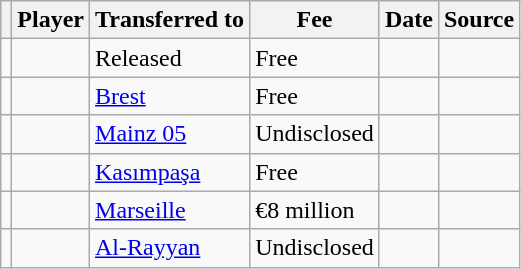<table class="wikitable plainrowheaders sortable">
<tr>
<th></th>
<th scope="col">Player</th>
<th>Transferred to</th>
<th style="width: 65px;">Fee</th>
<th scope="col">Date</th>
<th scope="col">Source</th>
</tr>
<tr>
<td align="center"></td>
<td></td>
<td>Released</td>
<td>Free</td>
<td></td>
<td></td>
</tr>
<tr>
<td align="center"></td>
<td></td>
<td> <a href='#'>Brest</a></td>
<td>Free</td>
<td></td>
<td></td>
</tr>
<tr>
<td align="center"></td>
<td></td>
<td> <a href='#'>Mainz 05</a></td>
<td>Undisclosed</td>
<td></td>
<td></td>
</tr>
<tr>
<td align="center"></td>
<td></td>
<td> <a href='#'>Kasımpaşa</a></td>
<td>Free</td>
<td></td>
<td></td>
</tr>
<tr>
<td align="center"></td>
<td></td>
<td> <a href='#'>Marseille</a></td>
<td>€8 million</td>
<td></td>
<td></td>
</tr>
<tr>
<td align="center"></td>
<td></td>
<td> <a href='#'>Al-Rayyan</a></td>
<td>Undisclosed</td>
<td></td>
<td></td>
</tr>
</table>
